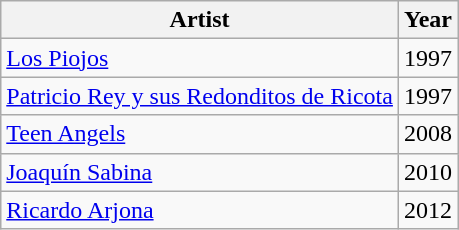<table class="wikitable collapsible sortable" style="width: ">
<tr>
<th>Artist</th>
<th>Year</th>
</tr>
<tr>
<td><a href='#'>Los Piojos</a></td>
<td>1997</td>
</tr>
<tr>
<td><a href='#'>Patricio Rey y sus Redonditos de Ricota</a></td>
<td>1997</td>
</tr>
<tr>
<td><a href='#'>Teen Angels</a></td>
<td>2008</td>
</tr>
<tr>
<td><a href='#'>Joaquín Sabina</a></td>
<td>2010</td>
</tr>
<tr>
<td><a href='#'>Ricardo Arjona</a></td>
<td>2012</td>
</tr>
</table>
